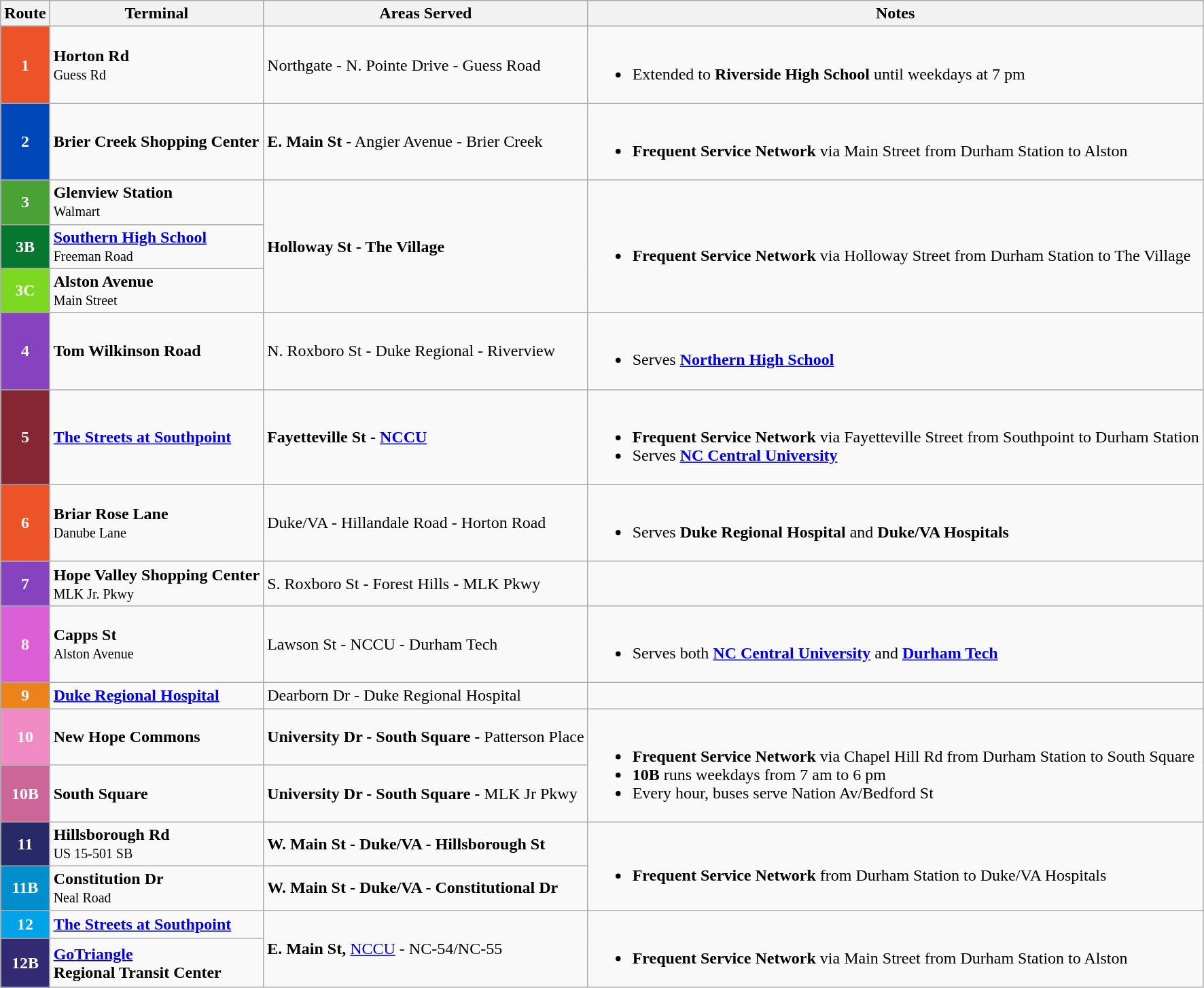<table class="wikitable">
<tr>
<th>Route</th>
<th>Terminal</th>
<th>Areas Served</th>
<th>Notes</th>
</tr>
<tr>
<td align="center" style="background:#ed5328; color:white"><strong>1</strong></td>
<td><strong>Horton Rd</strong><br><small>Guess Rd</small></td>
<td>Northgate - N. Pointe Drive - Guess Road</td>
<td><br><ul><li>Extended to <strong>Riverside High School</strong> until weekdays at 7 pm</li></ul></td>
</tr>
<tr>
<td align="center" style="background:#0047ba; color:white"><strong>2</strong></td>
<td><strong>Brier Creek Shopping Center</strong></td>
<td><strong>E. Main St -</strong> Angier Avenue - Brier Creek</td>
<td><br><ul><li><strong>Frequent Service Network</strong> via Main Street from Durham Station to Alston</li></ul></td>
</tr>
<tr>
<td align="center" style="background:#4aa237; color:white"><strong>3</strong></td>
<td><strong>Glenview Station</strong><br><small>Walmart</small></td>
<td rowspan="3"><strong>Holloway St - The Village</strong></td>
<td rowspan="3"><br><ul><li><strong>Frequent Service Network</strong> via Holloway Street from Durham Station to The Village</li></ul></td>
</tr>
<tr>
<td align="center" style="background:#077730; color:white"><strong>3B</strong></td>
<td><strong><a href='#'>Southern High School</a></strong><br><small>Freeman Road</small></td>
</tr>
<tr>
<td align="center" style="background:#7cd820; color:white"><strong>3C</strong></td>
<td><strong>Alston Avenue</strong><br><small>Main Street</small></td>
</tr>
<tr>
<td align="center" style="background:#8743bf; color:white"><strong>4</strong></td>
<td><strong>Tom Wilkinson Road</strong></td>
<td>N. Roxboro St - Duke Regional - Riverview</td>
<td><br><ul><li>Serves <a href='#'><strong>Northern High School</strong></a></li></ul></td>
</tr>
<tr>
<td align="center" style="background:#862633; color:white"><strong>5</strong></td>
<td><strong><a href='#'>The Streets at Southpoint</a></strong></td>
<td><strong>Fayetteville St - <a href='#'>NCCU</a></strong></td>
<td><br><ul><li><strong>Frequent Service Network</strong> via Fayetteville Street from Southpoint to Durham Station</li><li>Serves <strong><a href='#'>NC Central University</a></strong></li></ul></td>
</tr>
<tr>
<td align="center" style="background:#ed5328; color:white"><strong>6</strong></td>
<td><strong>Briar Rose Lane</strong><br><small>Danube Lane</small></td>
<td>Duke/VA - Hillandale Road - Horton Road</td>
<td><br><ul><li>Serves <strong>Duke Regional Hospital</strong> and <strong>Duke/VA Hospitals</strong></li></ul></td>
</tr>
<tr>
<td align="center" style="background:#8743bf; color:white"><strong>7</strong></td>
<td><strong>Hope Valley Shopping Center</strong><br><small>MLK Jr. Pkwy</small></td>
<td>S. Roxboro St - Forest Hills - MLK Pkwy</td>
<td></td>
</tr>
<tr>
<td align="center" style="background:#db60d5; color:white"><strong>8</strong></td>
<td><strong>Capps St</strong><br><small>Alston Avenue</small></td>
<td>Lawson St - NCCU - Durham Tech</td>
<td><br><ul><li>Serves both <a href='#'><strong>NC Central University</strong></a> and <a href='#'><strong>Durham Tech</strong></a></li></ul></td>
</tr>
<tr>
<td align="center" style="background:#eb821a; color:white"><strong>9</strong></td>
<td><strong><a href='#'>Duke Regional Hospital</a></strong></td>
<td>Dearborn Dr - Duke Regional Hospital</td>
<td></td>
</tr>
<tr>
<td align="center" style="background:#f08bc5; color:white"><strong>10</strong></td>
<td><strong>New Hope Commons</strong></td>
<td><strong>University Dr - South Square -</strong> Patterson Place</td>
<td rowspan="2"><br><ul><li><strong>Frequent Service Network</strong> via Chapel Hill Rd from Durham Station to South Square</li><li><strong>10B</strong> runs weekdays from 7 am to 6 pm</li><li>Every hour, buses serve Nation Av/Bedford St</li></ul></td>
</tr>
<tr>
<td align="center" style="background:#cc6698; color:white"><strong>10B</strong></td>
<td><strong>South Square</strong></td>
<td><strong>University Dr - South Square -</strong> MLK Jr Pkwy</td>
</tr>
<tr>
<td align="center" style="background:#272a67; color:white"><strong>11</strong></td>
<td><strong>Hillsborough Rd</strong><br><small>US 15-501 SB</small></td>
<td><strong>W. Main St - Duke/VA - Hillsborough St</strong></td>
<td rowspan="2"><br><ul><li><strong>Frequent Service Network</strong> from Durham Station to Duke/VA Hospitals</li></ul></td>
</tr>
<tr>
<td align="center" style="background:#008ecc; color:white"><strong>11B</strong></td>
<td><strong>Constitution Dr</strong><br><small>Neal Road</small></td>
<td><strong>W. Main St - Duke/VA - Constitutional Dr</strong></td>
</tr>
<tr>
<td align="center" style="background:#00a2e8; color:white"><strong>12</strong></td>
<td><strong><a href='#'>The Streets at Southpoint</a></strong></td>
<td rowspan="2"><strong>E. Main St,</strong> <a href='#'>NCCU</a> - NC-54/NC-55</td>
<td rowspan="2"><br><ul><li><strong>Frequent Service Network</strong> via Main Street from Durham Station to Alston</li></ul></td>
</tr>
<tr>
<td align="center" style="background:#332a73; color:white"><strong>12B</strong></td>
<td><strong><a href='#'>GoTriangle</a><br>Regional Transit Center</strong></td>
</tr>
</table>
